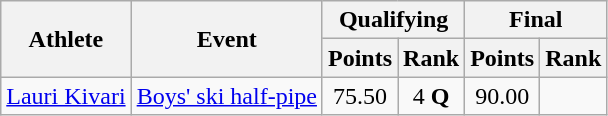<table class="wikitable">
<tr>
<th rowspan="2">Athlete</th>
<th rowspan="2">Event</th>
<th colspan="2">Qualifying</th>
<th colspan="2">Final</th>
</tr>
<tr>
<th>Points</th>
<th>Rank</th>
<th>Points</th>
<th>Rank</th>
</tr>
<tr>
<td><a href='#'>Lauri Kivari</a></td>
<td><a href='#'>Boys' ski half-pipe</a></td>
<td align="center">75.50</td>
<td align="center">4 <strong>Q</strong></td>
<td align="center">90.00</td>
<td align="center"></td>
</tr>
</table>
